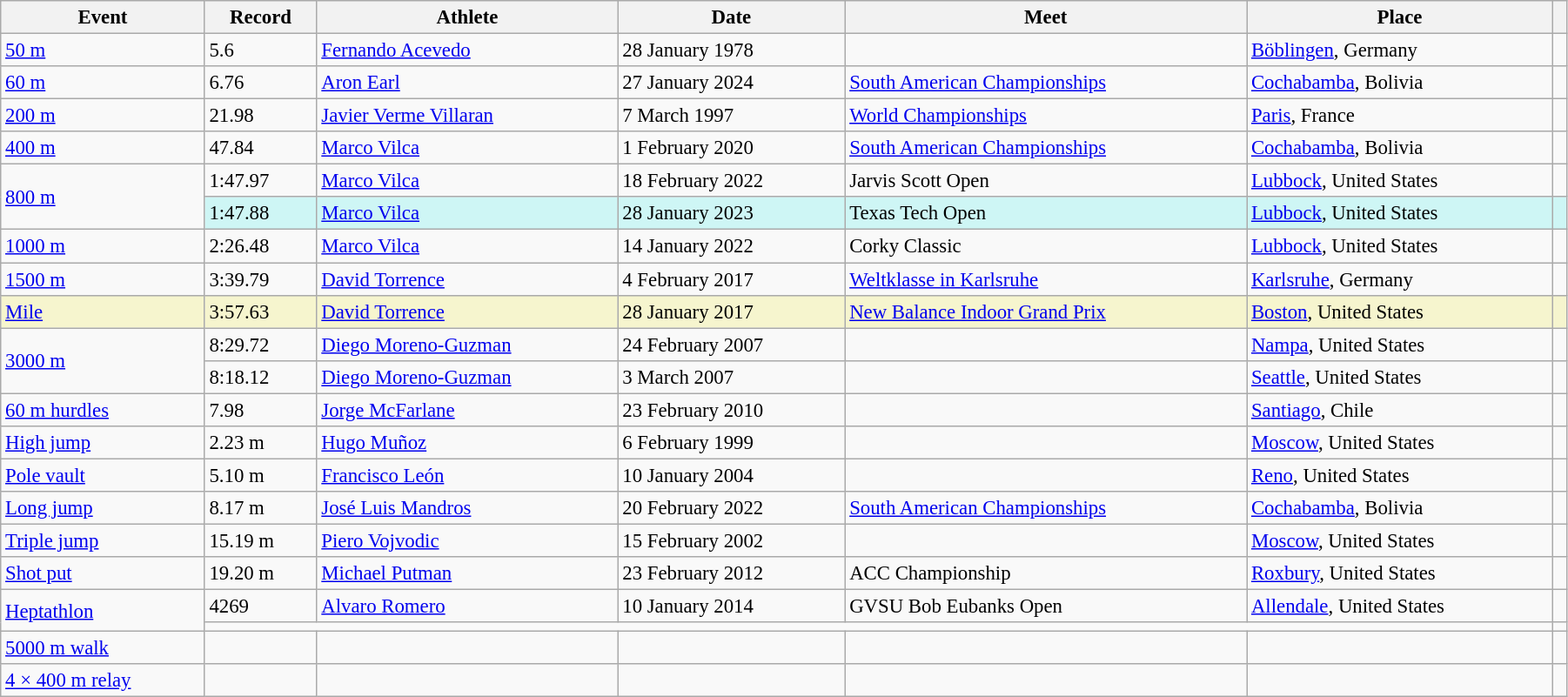<table class="wikitable" style="font-size:95%; width: 95%;">
<tr>
<th>Event</th>
<th>Record</th>
<th>Athlete</th>
<th>Date</th>
<th>Meet</th>
<th>Place</th>
<th></th>
</tr>
<tr>
<td><a href='#'>50 m</a></td>
<td>5.6</td>
<td><a href='#'>Fernando Acevedo</a></td>
<td>28 January 1978</td>
<td></td>
<td><a href='#'>Böblingen</a>, Germany</td>
<td></td>
</tr>
<tr>
<td><a href='#'>60 m</a></td>
<td>6.76 </td>
<td><a href='#'>Aron Earl</a></td>
<td>27 January 2024</td>
<td><a href='#'>South American Championships</a></td>
<td><a href='#'>Cochabamba</a>, Bolivia</td>
<td></td>
</tr>
<tr>
<td><a href='#'>200 m</a></td>
<td>21.98</td>
<td><a href='#'>Javier Verme Villaran</a></td>
<td>7 March 1997</td>
<td><a href='#'>World Championships</a></td>
<td><a href='#'>Paris</a>, France</td>
<td></td>
</tr>
<tr>
<td><a href='#'>400 m</a></td>
<td>47.84 </td>
<td><a href='#'>Marco Vilca</a></td>
<td>1 February 2020</td>
<td><a href='#'>South American Championships</a></td>
<td><a href='#'>Cochabamba</a>, Bolivia</td>
<td></td>
</tr>
<tr>
<td rowspan=2><a href='#'>800 m</a></td>
<td>1:47.97</td>
<td><a href='#'>Marco Vilca</a></td>
<td>18 February 2022</td>
<td>Jarvis Scott Open</td>
<td><a href='#'>Lubbock</a>, United States</td>
<td></td>
</tr>
<tr bgcolor=#CEF6F5>
<td>1:47.88</td>
<td><a href='#'>Marco Vilca</a></td>
<td>28 January 2023</td>
<td>Texas Tech Open</td>
<td><a href='#'>Lubbock</a>, United States</td>
<td></td>
</tr>
<tr>
<td><a href='#'>1000 m</a></td>
<td>2:26.48</td>
<td><a href='#'>Marco Vilca</a></td>
<td>14 January 2022</td>
<td>Corky Classic</td>
<td><a href='#'>Lubbock</a>, United States</td>
<td></td>
</tr>
<tr>
<td><a href='#'>1500 m</a></td>
<td>3:39.79</td>
<td><a href='#'>David Torrence</a></td>
<td>4 February 2017</td>
<td><a href='#'>Weltklasse in Karlsruhe</a></td>
<td><a href='#'>Karlsruhe</a>, Germany</td>
<td></td>
</tr>
<tr style="background:#f6F5CE;">
<td><a href='#'>Mile</a></td>
<td>3:57.63</td>
<td><a href='#'>David Torrence</a></td>
<td>28 January 2017</td>
<td><a href='#'>New Balance Indoor Grand Prix</a></td>
<td><a href='#'>Boston</a>, United States</td>
<td></td>
</tr>
<tr>
<td rowspan=2><a href='#'>3000 m</a></td>
<td>8:29.72</td>
<td><a href='#'>Diego Moreno-Guzman</a></td>
<td>24 February 2007</td>
<td></td>
<td><a href='#'>Nampa</a>, United States</td>
<td></td>
</tr>
<tr>
<td>8:18.12 </td>
<td><a href='#'>Diego Moreno-Guzman</a></td>
<td>3 March 2007</td>
<td></td>
<td><a href='#'>Seattle</a>, United States</td>
<td></td>
</tr>
<tr>
<td><a href='#'>60 m hurdles</a></td>
<td>7.98</td>
<td><a href='#'>Jorge McFarlane</a></td>
<td>23 February 2010</td>
<td></td>
<td><a href='#'>Santiago</a>, Chile</td>
<td></td>
</tr>
<tr>
<td><a href='#'>High jump</a></td>
<td>2.23 m</td>
<td><a href='#'>Hugo Muñoz</a></td>
<td>6 February 1999</td>
<td></td>
<td><a href='#'>Moscow</a>, United States</td>
<td></td>
</tr>
<tr>
<td><a href='#'>Pole vault</a></td>
<td>5.10 m </td>
<td><a href='#'>Francisco León</a></td>
<td>10 January 2004</td>
<td></td>
<td><a href='#'>Reno</a>, United States</td>
<td></td>
</tr>
<tr>
<td><a href='#'>Long jump</a></td>
<td>8.17 m </td>
<td><a href='#'>José Luis Mandros</a></td>
<td>20 February 2022</td>
<td><a href='#'>South American Championships</a></td>
<td><a href='#'>Cochabamba</a>, Bolivia</td>
<td></td>
</tr>
<tr>
<td><a href='#'>Triple jump</a></td>
<td>15.19 m</td>
<td><a href='#'>Piero Vojvodic</a></td>
<td>15 February 2002</td>
<td></td>
<td><a href='#'>Moscow</a>, United States</td>
<td></td>
</tr>
<tr>
<td><a href='#'>Shot put</a></td>
<td>19.20 m</td>
<td><a href='#'>Michael Putman</a></td>
<td>23 February 2012</td>
<td>ACC Championship</td>
<td><a href='#'>Roxbury</a>, United States</td>
<td></td>
</tr>
<tr>
<td rowspan=2><a href='#'>Heptathlon</a></td>
<td>4269 </td>
<td><a href='#'>Alvaro Romero</a></td>
<td>10 January 2014</td>
<td>GVSU Bob Eubanks Open</td>
<td><a href='#'>Allendale</a>, United States</td>
<td></td>
</tr>
<tr>
<td colspan=5></td>
<td></td>
</tr>
<tr>
<td><a href='#'>5000 m walk</a></td>
<td></td>
<td></td>
<td></td>
<td></td>
<td></td>
<td></td>
</tr>
<tr>
<td><a href='#'>4 × 400 m relay</a></td>
<td></td>
<td></td>
<td></td>
<td></td>
<td></td>
<td></td>
</tr>
</table>
